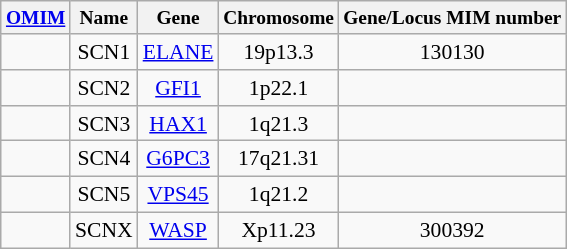<table class="wikitable floatright" style="text-align:center;font-size:90%;margin-left:1em">
<tr style=text-align:center;font-size:90%;">
<th><a href='#'>OMIM</a></th>
<th>Name</th>
<th>Gene</th>
<th>Chromosome</th>
<th>Gene/Locus MIM number</th>
</tr>
<tr>
<td></td>
<td>SCN1</td>
<td><a href='#'>ELANE</a></td>
<td>19p13.3</td>
<td>130130</td>
</tr>
<tr>
<td></td>
<td>SCN2</td>
<td><a href='#'>GFI1</a></td>
<td>1p22.1</td>
<td></td>
</tr>
<tr>
<td></td>
<td>SCN3</td>
<td><a href='#'>HAX1</a></td>
<td>1q21.3</td>
<td></td>
</tr>
<tr>
<td></td>
<td>SCN4</td>
<td><a href='#'>G6PC3</a></td>
<td>17q21.31</td>
<td></td>
</tr>
<tr>
<td></td>
<td>SCN5</td>
<td><a href='#'>VPS45</a></td>
<td>1q21.2</td>
<td></td>
</tr>
<tr>
<td></td>
<td>SCNX</td>
<td><a href='#'>WASP</a></td>
<td>Xp11.23</td>
<td>300392</td>
</tr>
</table>
